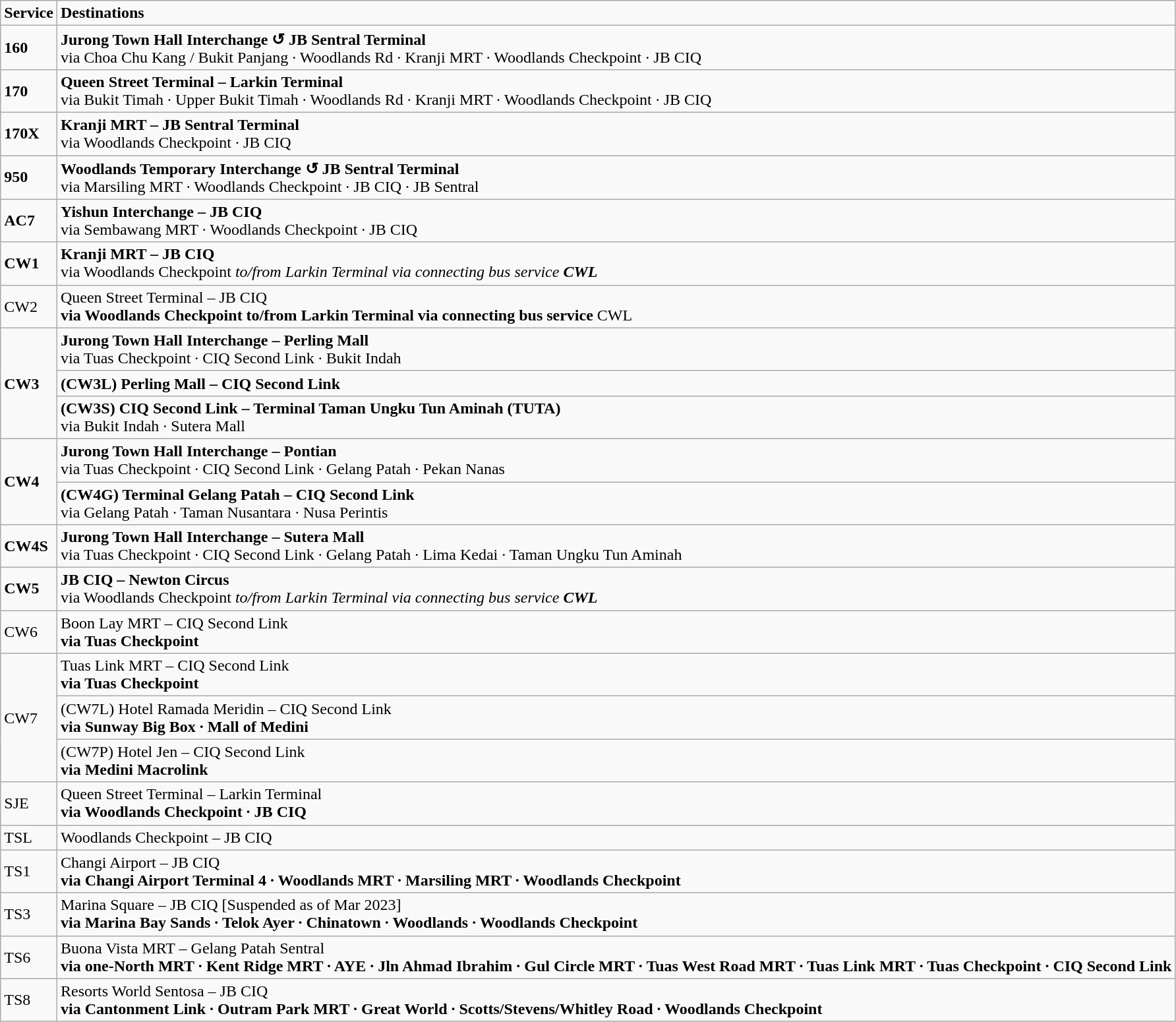<table class="wikitable">
<tr>
<td><strong>Service</strong></td>
<td><strong>Destinations</strong></td>
</tr>
<tr>
<td><strong>160</strong></td>
<td><strong>Jurong Town Hall Interchange ↺ JB Sentral Terminal</strong><br>via Choa Chu Kang / Bukit Panjang · Woodlands Rd · Kranji MRT · Woodlands Checkpoint · JB CIQ</td>
</tr>
<tr>
<td><strong>170</strong></td>
<td><strong>Queen Street Terminal – Larkin Terminal</strong><br>via Bukit Timah · Upper Bukit Timah · Woodlands Rd · Kranji MRT · Woodlands Checkpoint · JB CIQ</td>
</tr>
<tr>
<td><strong>170X</strong></td>
<td><strong>Kranji MRT – JB Sentral Terminal</strong><br>via Woodlands Checkpoint · JB CIQ</td>
</tr>
<tr>
<td><strong>950</strong></td>
<td><strong>Woodlands Temporary Interchange ↺ JB Sentral Terminal</strong><br>via Marsiling MRT · Woodlands Checkpoint · JB CIQ · JB Sentral</td>
</tr>
<tr>
<td><strong>AC7</strong></td>
<td><strong>Yishun Interchange – JB CIQ</strong><br>via Sembawang MRT · Woodlands Checkpoint · JB CIQ</td>
</tr>
<tr>
<td><strong>CW1</strong></td>
<td><strong>Kranji MRT – JB CIQ</strong><br>via Woodlands Checkpoint
<em>to/from Larkin Terminal via connecting bus service <strong>CWL<strong><em></td>
</tr>
<tr>
<td></strong>CW2<strong></td>
<td></strong>Queen Street Terminal – JB CIQ<strong><br>via Woodlands Checkpoint
</em>to/from Larkin Terminal via connecting bus service </strong>CWL</em></strong></td>
</tr>
<tr>
<td rowspan="3"><strong>CW3</strong></td>
<td><strong>Jurong Town Hall Interchange – Perling Mall</strong><br>via Tuas Checkpoint · CIQ Second Link · Bukit Indah</td>
</tr>
<tr>
<td><strong>(CW3L) Perling Mall – CIQ Second Link</strong></td>
</tr>
<tr>
<td><strong>(CW3S) CIQ Second Link – Terminal Taman Ungku Tun Aminah (TUTA)</strong><br>via Bukit Indah · Sutera Mall</td>
</tr>
<tr>
<td rowspan="2"><strong>CW4</strong></td>
<td><strong>Jurong Town Hall Interchange – Pontian</strong><br>via Tuas Checkpoint · CIQ Second Link · Gelang Patah · Pekan Nanas</td>
</tr>
<tr>
<td><strong>(CW4G) Terminal Gelang Patah – CIQ Second Link</strong><br>via Gelang Patah · Taman Nusantara · Nusa Perintis</td>
</tr>
<tr>
<td><strong>CW4S</strong></td>
<td><strong>Jurong Town Hall Interchange – Sutera Mall</strong><br>via Tuas Checkpoint · CIQ Second Link · Gelang Patah · Lima Kedai · Taman Ungku Tun Aminah</td>
</tr>
<tr>
<td><strong>CW5</strong></td>
<td><strong>JB CIQ – Newton Circus</strong><br>via Woodlands Checkpoint
<em>to/from Larkin Terminal via connecting bus service <strong>CWL<strong><em></td>
</tr>
<tr>
<td></strong>CW6<strong></td>
<td></strong>Boon Lay MRT – CIQ Second Link<strong><br>via Tuas Checkpoint</td>
</tr>
<tr>
<td rowspan="3"></strong>CW7<strong></td>
<td></strong>Tuas Link MRT – CIQ Second Link<strong><br>via Tuas Checkpoint</td>
</tr>
<tr>
<td></strong>(CW7L) Hotel Ramada Meridin – CIQ Second Link<strong><br>via Sunway Big Box · Mall of Medini</td>
</tr>
<tr>
<td></strong>(CW7P) Hotel Jen – CIQ Second Link<strong><br>via Medini Macrolink</td>
</tr>
<tr>
<td></strong>SJE<strong></td>
<td></strong>Queen Street Terminal – Larkin Terminal<strong><br>via Woodlands Checkpoint · JB CIQ</td>
</tr>
<tr>
<td></strong>TSL<strong></td>
<td></strong>Woodlands Checkpoint – JB CIQ<strong></td>
</tr>
<tr>
<td></strong>TS1<strong></td>
<td></strong>Changi Airport – JB CIQ<strong><br>via Changi Airport Terminal 4 · Woodlands MRT · Marsiling MRT · Woodlands Checkpoint</td>
</tr>
<tr>
<td></strong>TS3<strong></td>
<td></strong>Marina Square – JB CIQ [Suspended as of Mar 2023]<strong><br>via Marina Bay Sands · Telok Ayer · Chinatown · Woodlands · Woodlands Checkpoint</td>
</tr>
<tr>
<td></strong>TS6<strong></td>
<td></strong>Buona Vista MRT – Gelang Patah Sentral<strong><br>via one-North MRT · Kent Ridge MRT · AYE · Jln Ahmad Ibrahim · Gul Circle MRT · Tuas West Road MRT · Tuas Link MRT · Tuas Checkpoint · CIQ Second Link</td>
</tr>
<tr>
<td></strong>TS8<strong></td>
<td></strong>Resorts World Sentosa – JB CIQ<strong><br>via Cantonment Link · Outram Park MRT · Great World · Scotts/Stevens/Whitley Road · Woodlands Checkpoint</td>
</tr>
</table>
